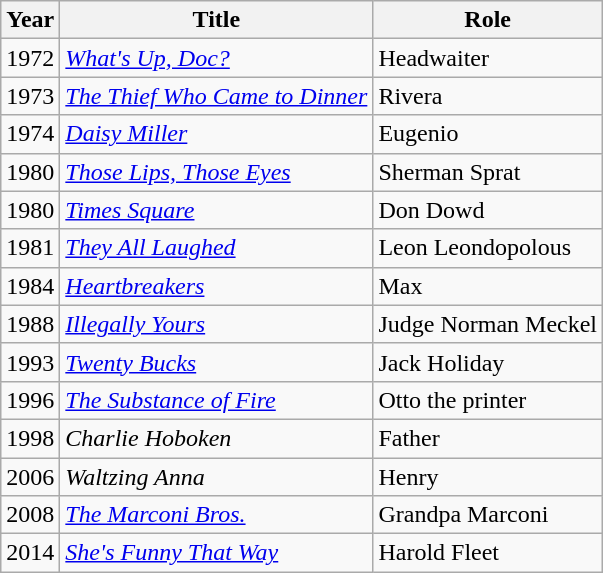<table class="wikitable sortable">
<tr>
<th>Year</th>
<th>Title</th>
<th>Role</th>
</tr>
<tr>
<td>1972</td>
<td><em><a href='#'>What's Up, Doc?</a></em></td>
<td>Headwaiter</td>
</tr>
<tr>
<td>1973</td>
<td><em><a href='#'>The Thief Who Came to Dinner</a></em></td>
<td>Rivera</td>
</tr>
<tr>
<td>1974</td>
<td><em><a href='#'>Daisy Miller</a></em></td>
<td>Eugenio</td>
</tr>
<tr>
<td>1980</td>
<td><em><a href='#'>Those Lips, Those Eyes</a></em></td>
<td>Sherman Sprat</td>
</tr>
<tr>
<td>1980</td>
<td><em><a href='#'>Times Square</a></em></td>
<td>Don Dowd</td>
</tr>
<tr>
<td>1981</td>
<td><em><a href='#'>They All Laughed</a></em></td>
<td>Leon Leondopolous</td>
</tr>
<tr>
<td>1984</td>
<td><em><a href='#'>Heartbreakers</a></em></td>
<td>Max</td>
</tr>
<tr>
<td>1988</td>
<td><em><a href='#'>Illegally Yours</a></em></td>
<td>Judge Norman Meckel</td>
</tr>
<tr>
<td>1993</td>
<td><em><a href='#'>Twenty Bucks</a></em></td>
<td>Jack Holiday</td>
</tr>
<tr>
<td>1996</td>
<td><em><a href='#'>The Substance of Fire</a></em></td>
<td>Otto the printer</td>
</tr>
<tr>
<td>1998</td>
<td><em>Charlie Hoboken</em></td>
<td>Father</td>
</tr>
<tr>
<td>2006</td>
<td><em>Waltzing Anna</em></td>
<td>Henry</td>
</tr>
<tr>
<td>2008</td>
<td><em><a href='#'>The Marconi Bros.</a></em></td>
<td>Grandpa Marconi</td>
</tr>
<tr>
<td>2014</td>
<td><em><a href='#'>She's Funny That Way</a></em></td>
<td>Harold Fleet</td>
</tr>
</table>
